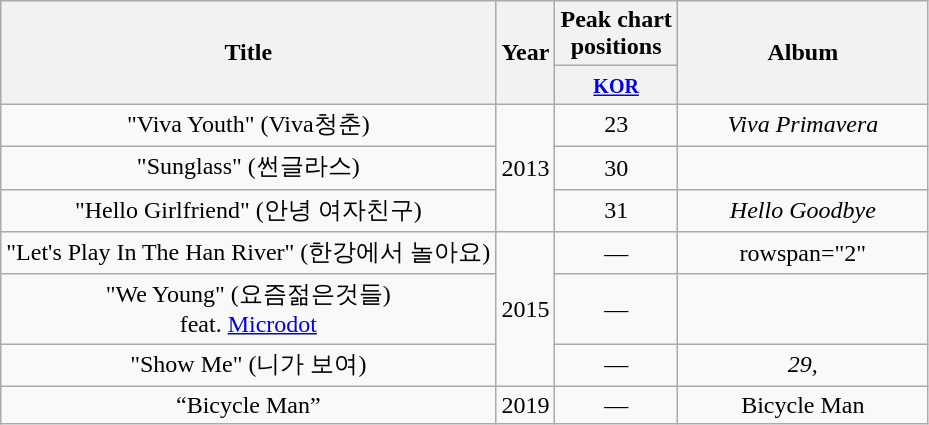<table class="wikitable plainrowheaders" style="text-align:center;" border="1">
<tr>
<th scope="col" rowspan="2">Title</th>
<th scope="col" rowspan="2">Year</th>
<th scope="col" colspan="1">Peak chart <br> positions</th>
<th scope="col" rowspan="2" style="width:10em;">Album</th>
</tr>
<tr>
<th><small><a href='#'>KOR</a></small><br></th>
</tr>
<tr>
<td>"Viva Youth" (Viva청춘)</td>
<td rowspan="3">2013</td>
<td>23</td>
<td><em>Viva Primavera</em></td>
</tr>
<tr>
<td>"Sunglass" (썬글라스)</td>
<td>30</td>
<td></td>
</tr>
<tr>
<td>"Hello Girlfriend" (안녕 여자친구)</td>
<td>31</td>
<td><em>Hello Goodbye</em></td>
</tr>
<tr>
<td>"Let's Play In The Han River" (한강에서 놀아요)</td>
<td rowspan="3">2015</td>
<td>—</td>
<td>rowspan="2" </td>
</tr>
<tr>
<td>"We Young" (요즘젊은것들) <br> feat. <a href='#'>Microdot</a></td>
<td>—</td>
</tr>
<tr>
<td>"Show Me" (니가 보여)</td>
<td>—</td>
<td><em>29,</em></td>
</tr>
<tr>
<td>“Bicycle Man”</td>
<td rowspan=“3”>2019</td>
<td>—</td>
<td colspan="5" align="center">Bicycle Man</td>
</tr>
</table>
